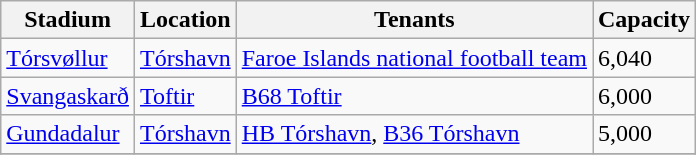<table class="wikitable sortable">
<tr>
<th class="unsortable">Stadium</th>
<th>Location</th>
<th>Tenants</th>
<th>Capacity</th>
</tr>
<tr>
<td><a href='#'>Tórsvøllur</a></td>
<td><a href='#'>Tórshavn</a></td>
<td><a href='#'>Faroe Islands national football team</a></td>
<td>6,040</td>
</tr>
<tr>
<td><a href='#'>Svangaskarð</a></td>
<td><a href='#'>Toftir</a></td>
<td><a href='#'>B68 Toftir</a></td>
<td>6,000</td>
</tr>
<tr>
<td><a href='#'>Gundadalur</a></td>
<td><a href='#'>Tórshavn</a></td>
<td><a href='#'>HB Tórshavn</a>, <a href='#'>B36 Tórshavn</a></td>
<td>5,000</td>
</tr>
<tr>
</tr>
</table>
